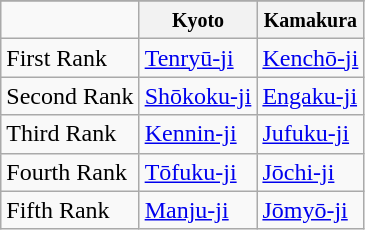<table class="wikitable">
<tr>
</tr>
<tr>
<td> </td>
<th><small>Kyoto</small></th>
<th><small>Kamakura</small></th>
</tr>
<tr>
<td>First Rank</td>
<td><a href='#'>Tenryū-ji</a></td>
<td><a href='#'>Kenchō-ji</a></td>
</tr>
<tr>
<td>Second Rank</td>
<td><a href='#'>Shōkoku-ji</a></td>
<td><a href='#'>Engaku-ji</a></td>
</tr>
<tr>
<td>Third Rank</td>
<td><a href='#'>Kennin-ji</a></td>
<td><a href='#'>Jufuku-ji</a></td>
</tr>
<tr>
<td>Fourth Rank</td>
<td><a href='#'>Tōfuku-ji</a></td>
<td><a href='#'>Jōchi-ji</a></td>
</tr>
<tr>
<td>Fifth Rank</td>
<td><a href='#'>Manju-ji</a></td>
<td><a href='#'>Jōmyō-ji</a></td>
</tr>
</table>
